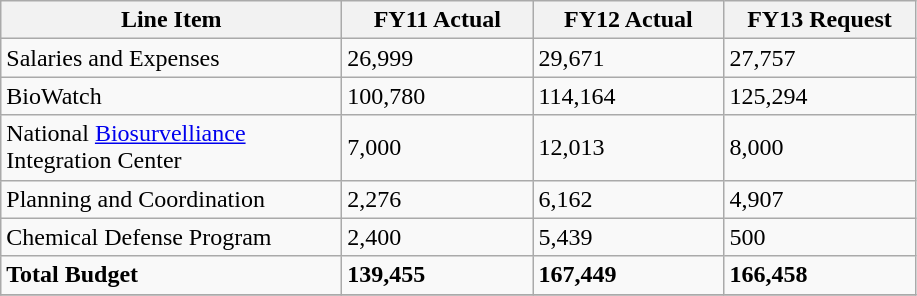<table class="wikitable">
<tr>
<th scope="col" width="220">Line Item</th>
<th scope="col" width="120">FY11 Actual</th>
<th scope ="col" width="120">FY12 Actual</th>
<th scope="col" width="120">FY13 Request</th>
</tr>
<tr>
<td>Salaries and Expenses</td>
<td>26,999</td>
<td>29,671</td>
<td>27,757</td>
</tr>
<tr>
<td>BioWatch</td>
<td>100,780</td>
<td>114,164</td>
<td>125,294</td>
</tr>
<tr>
<td>National <a href='#'>Biosurvelliance</a> Integration Center</td>
<td>7,000</td>
<td>12,013</td>
<td>8,000</td>
</tr>
<tr>
<td>Planning and Coordination</td>
<td>2,276</td>
<td>6,162</td>
<td>4,907</td>
</tr>
<tr>
<td>Chemical Defense Program</td>
<td>2,400</td>
<td>5,439</td>
<td>500</td>
</tr>
<tr>
<td><strong>Total Budget</strong></td>
<td><strong>139,455</strong></td>
<td><strong>167,449</strong></td>
<td><strong>166,458</strong></td>
</tr>
<tr>
</tr>
</table>
